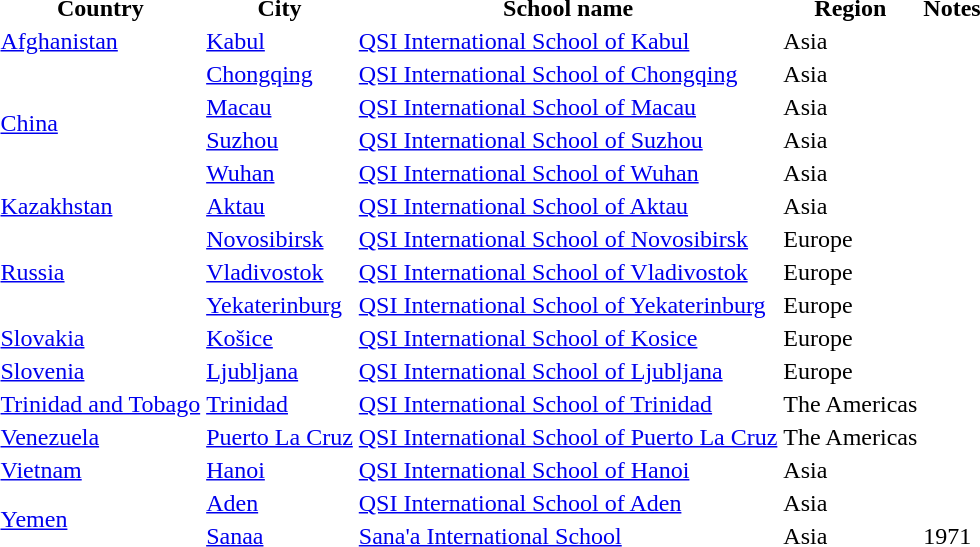<table>
<tr>
<th>Country</th>
<th>City</th>
<th>School name</th>
<th>Region</th>
<th>Notes</th>
</tr>
<tr>
<td><a href='#'>Afghanistan</a></td>
<td><a href='#'>Kabul</a></td>
<td><a href='#'>QSI International School of Kabul</a></td>
<td>Asia</td>
<td></td>
</tr>
<tr>
<td rowspan=4><a href='#'>China</a></td>
<td><a href='#'>Chongqing</a></td>
<td><a href='#'>QSI International School of Chongqing</a></td>
<td>Asia</td>
<td></td>
</tr>
<tr>
<td><a href='#'>Macau</a></td>
<td><a href='#'>QSI International School of Macau</a></td>
<td>Asia</td>
<td></td>
</tr>
<tr>
<td><a href='#'>Suzhou</a></td>
<td><a href='#'>QSI International School of Suzhou</a></td>
<td>Asia</td>
<td></td>
</tr>
<tr>
<td><a href='#'>Wuhan</a></td>
<td><a href='#'>QSI International School of Wuhan</a></td>
<td>Asia</td>
<td></td>
</tr>
<tr>
<td><a href='#'>Kazakhstan</a></td>
<td><a href='#'>Aktau</a></td>
<td><a href='#'>QSI International School of Aktau</a></td>
<td>Asia</td>
<td></td>
</tr>
<tr>
<td rowspan=3><a href='#'>Russia</a></td>
<td><a href='#'>Novosibirsk</a></td>
<td><a href='#'>QSI International School of Novosibirsk</a></td>
<td>Europe</td>
<td></td>
</tr>
<tr>
<td><a href='#'>Vladivostok</a></td>
<td><a href='#'>QSI International School of Vladivostok</a></td>
<td>Europe</td>
<td></td>
</tr>
<tr>
<td><a href='#'>Yekaterinburg</a></td>
<td><a href='#'>QSI International School of Yekaterinburg</a></td>
<td>Europe</td>
<td></td>
</tr>
<tr>
<td><a href='#'>Slovakia</a></td>
<td><a href='#'>Košice</a></td>
<td><a href='#'>QSI International School of Kosice</a></td>
<td>Europe</td>
<td></td>
</tr>
<tr>
<td><a href='#'>Slovenia</a></td>
<td><a href='#'>Ljubljana</a></td>
<td><a href='#'>QSI International School of Ljubljana</a></td>
<td>Europe</td>
<td></td>
</tr>
<tr>
<td><a href='#'>Trinidad and Tobago</a></td>
<td><a href='#'>Trinidad</a></td>
<td><a href='#'>QSI International School of Trinidad</a></td>
<td>The Americas</td>
<td></td>
</tr>
<tr>
<td><a href='#'>Venezuela</a></td>
<td><a href='#'>Puerto La Cruz</a></td>
<td><a href='#'>QSI International School of Puerto La Cruz</a></td>
<td>The Americas</td>
<td></td>
</tr>
<tr>
<td><a href='#'>Vietnam</a></td>
<td><a href='#'>Hanoi</a></td>
<td><a href='#'>QSI International School of Hanoi</a></td>
<td>Asia</td>
<td></td>
</tr>
<tr>
<td rowspan=2><a href='#'>Yemen</a></td>
<td><a href='#'>Aden</a></td>
<td><a href='#'>QSI International School of Aden</a></td>
<td>Asia</td>
<td></td>
</tr>
<tr>
<td><a href='#'>Sanaa</a></td>
<td><a href='#'>Sana'a International School</a></td>
<td>Asia</td>
<td>1971</td>
</tr>
</table>
